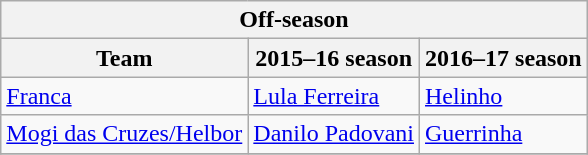<table class="wikitable" style="float:right;">
<tr>
<th colspan="3">Off-season</th>
</tr>
<tr>
<th>Team</th>
<th>2015–16 season</th>
<th>2016–17 season</th>
</tr>
<tr>
<td><a href='#'>Franca</a></td>
<td><a href='#'>Lula Ferreira</a></td>
<td><a href='#'>Helinho</a></td>
</tr>
<tr>
<td><a href='#'>Mogi das Cruzes/Helbor</a></td>
<td><a href='#'>Danilo Padovani</a></td>
<td><a href='#'>Guerrinha</a></td>
</tr>
<tr>
</tr>
</table>
